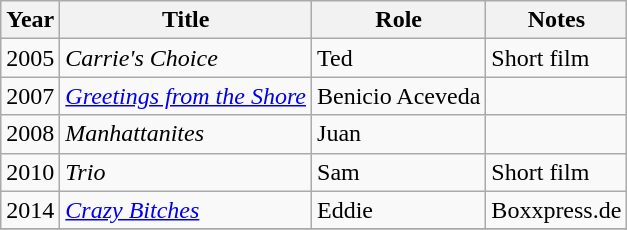<table class="wikitable sortable">
<tr>
<th>Year</th>
<th>Title</th>
<th>Role</th>
<th class="unsortable">Notes</th>
</tr>
<tr>
<td>2005</td>
<td><em>Carrie's Choice</em></td>
<td>Ted</td>
<td>Short film</td>
</tr>
<tr>
<td>2007</td>
<td><em><a href='#'>Greetings from the Shore</a></em></td>
<td>Benicio Aceveda</td>
<td></td>
</tr>
<tr>
<td>2008</td>
<td><em>Manhattanites</em></td>
<td>Juan</td>
<td></td>
</tr>
<tr>
<td>2010</td>
<td><em>Trio</em></td>
<td>Sam</td>
<td>Short film</td>
</tr>
<tr>
<td>2014</td>
<td><em><a href='#'>Crazy Bitches</a></em></td>
<td>Eddie</td>
<td>Boxxpress.de</td>
</tr>
<tr>
</tr>
</table>
